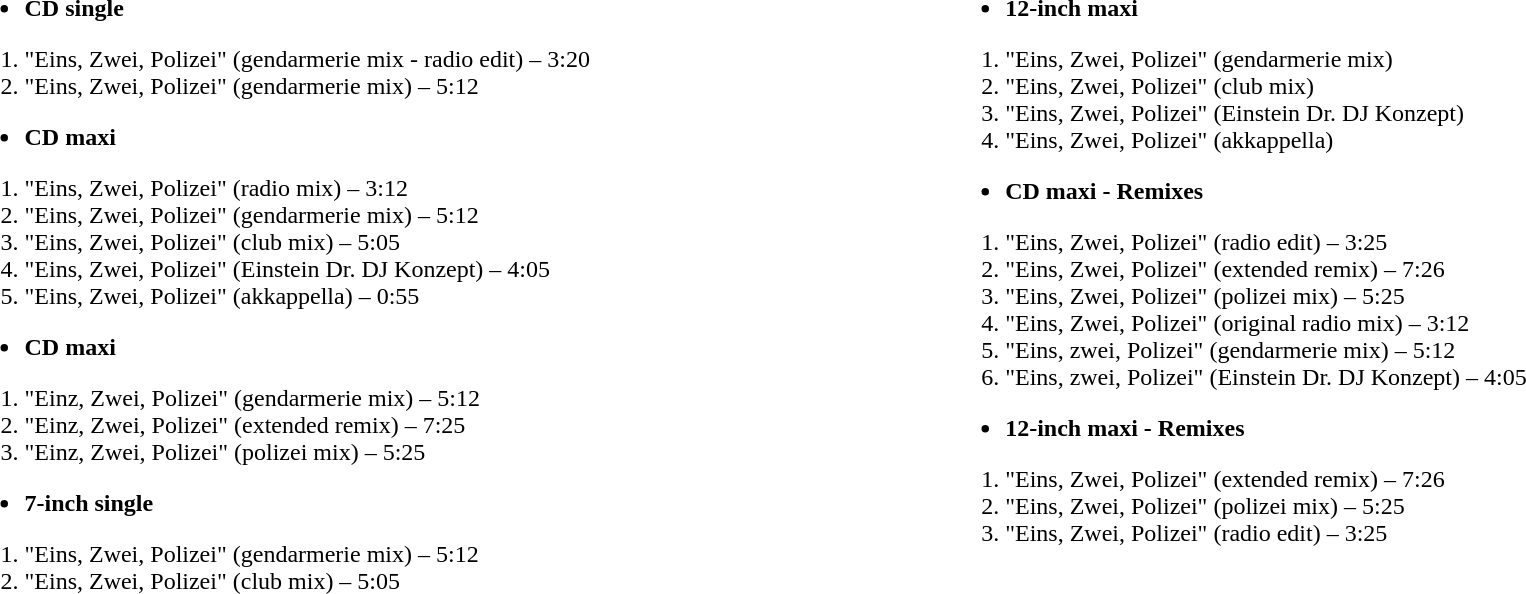<table width=100% style="font-size:100%;">
<tr>
<td valign="top"><br><ul><li><strong>CD single</strong></li></ul><ol><li>"Eins, Zwei, Polizei" (gendarmerie mix - radio edit) – 3:20</li><li>"Eins, Zwei, Polizei" (gendarmerie mix) – 5:12</li></ol><ul><li><strong>CD maxi</strong></li></ul><ol><li>"Eins, Zwei, Polizei" (radio mix) – 3:12</li><li>"Eins, Zwei, Polizei" (gendarmerie mix) – 5:12</li><li>"Eins, Zwei, Polizei" (club mix) – 5:05</li><li>"Eins, Zwei, Polizei" (Einstein Dr. DJ Konzept) – 4:05</li><li>"Eins, Zwei, Polizei" (akkappella) – 0:55</li></ol><ul><li><strong>CD maxi</strong></li></ul><ol><li>"Einz, Zwei, Polizei" (gendarmerie mix) – 5:12</li><li>"Einz, Zwei, Polizei" (extended remix) – 7:25</li><li>"Einz, Zwei, Polizei" (polizei mix) – 5:25</li></ol><ul><li><strong>7-inch single</strong></li></ul><ol><li>"Eins, Zwei, Polizei" (gendarmerie mix) – 5:12</li><li>"Eins, Zwei, Polizei" (club mix) – 5:05</li></ol></td>
<td valign="top"><br><ul><li><strong>12-inch maxi</strong></li></ul><ol><li>"Eins, Zwei, Polizei" (gendarmerie mix)</li><li>"Eins, Zwei, Polizei" (club mix)</li><li>"Eins, Zwei, Polizei" (Einstein Dr. DJ Konzept)</li><li>"Eins, Zwei, Polizei" (akkappella)</li></ol><ul><li><strong>CD maxi - Remixes</strong></li></ul><ol><li>"Eins, Zwei, Polizei" (radio edit) – 3:25</li><li>"Eins, Zwei, Polizei" (extended remix) – 7:26</li><li>"Eins, Zwei, Polizei" (polizei mix) – 5:25</li><li>"Eins, Zwei, Polizei" (original radio mix) – 3:12</li><li>"Eins, zwei, Polizei" (gendarmerie mix) – 5:12</li><li>"Eins, zwei, Polizei" (Einstein Dr. DJ Konzept) – 4:05</li></ol><ul><li><strong>12-inch maxi - Remixes</strong></li></ul><ol><li>"Eins, Zwei, Polizei" (extended remix) – 7:26</li><li>"Eins, Zwei, Polizei" (polizei mix) – 5:25</li><li>"Eins, Zwei, Polizei" (radio edit) – 3:25</li></ol></td>
</tr>
</table>
